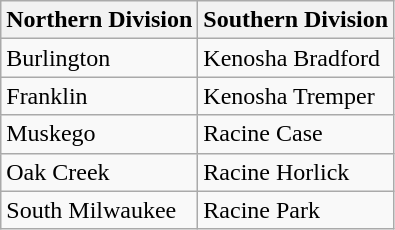<table class="wikitable">
<tr>
<th>Northern Division</th>
<th>Southern Division</th>
</tr>
<tr>
<td>Burlington</td>
<td>Kenosha Bradford</td>
</tr>
<tr>
<td>Franklin</td>
<td>Kenosha Tremper</td>
</tr>
<tr>
<td>Muskego</td>
<td>Racine Case</td>
</tr>
<tr>
<td>Oak Creek</td>
<td>Racine Horlick</td>
</tr>
<tr>
<td>South Milwaukee</td>
<td>Racine Park</td>
</tr>
</table>
